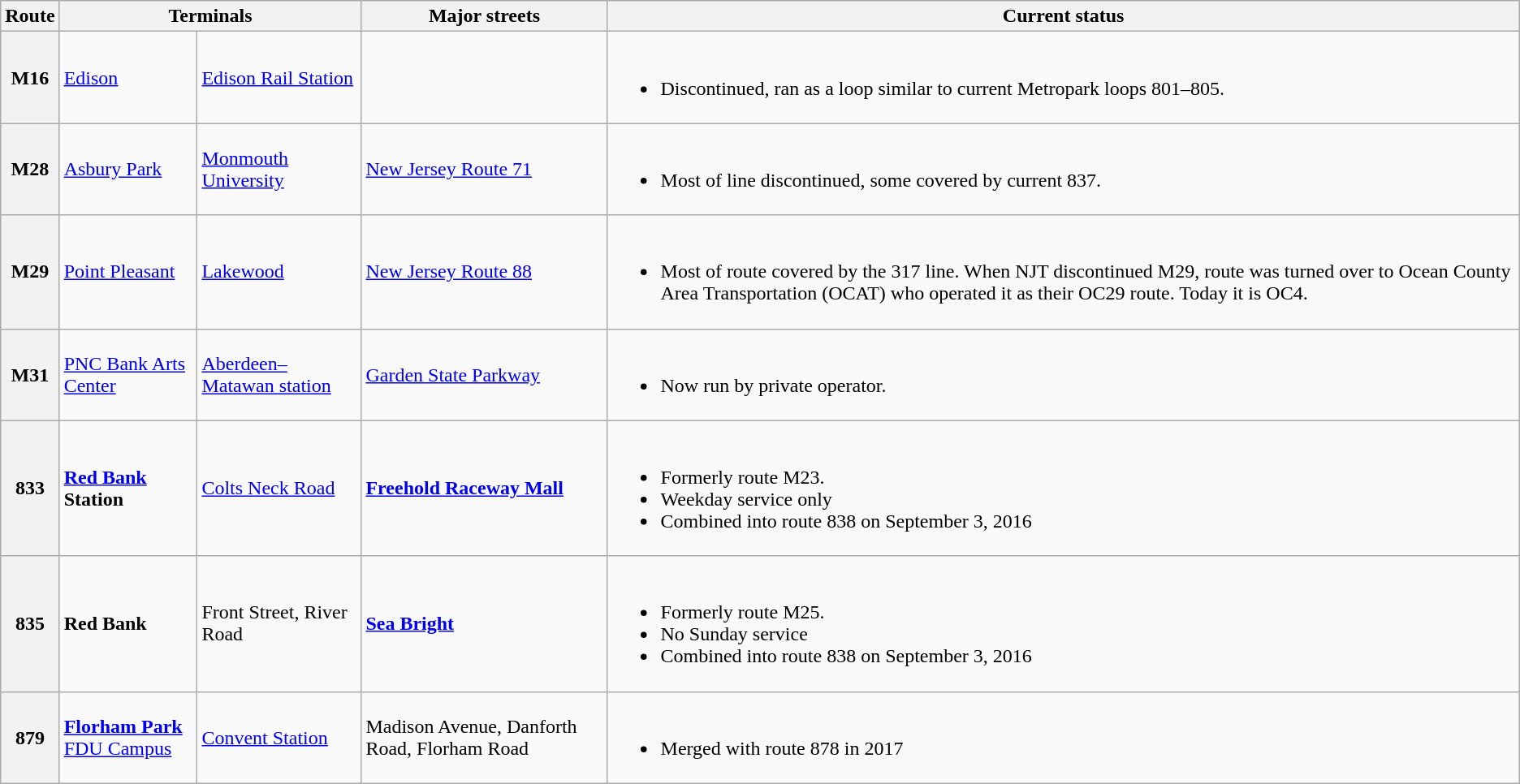<table class=wikitable>
<tr>
<th>Route</th>
<th colspan=2>Terminals</th>
<th>Major streets</th>
<th>Current status</th>
</tr>
<tr>
<th>M16</th>
<td><a href='#'>Edison</a></td>
<td><a href='#'>Edison Rail Station</a></td>
<td></td>
<td><br><ul><li>Discontinued, ran as a loop similar to current Metropark loops 801–805.</li></ul></td>
</tr>
<tr>
<th>M28</th>
<td><a href='#'>Asbury Park</a></td>
<td><a href='#'>Monmouth University</a></td>
<td><a href='#'>New Jersey Route 71</a></td>
<td><br><ul><li>Most of line discontinued, some covered by current 837.</li></ul></td>
</tr>
<tr>
<th>M29</th>
<td><a href='#'>Point Pleasant</a></td>
<td><a href='#'>Lakewood</a></td>
<td><a href='#'>New Jersey Route 88</a></td>
<td><br><ul><li>Most of route covered by the 317 line. When NJT discontinued M29, route was turned over to Ocean County Area Transportation (OCAT) who operated it as their OC29 route.  Today it is OC4.</li></ul></td>
</tr>
<tr>
<th>M31</th>
<td><a href='#'>PNC Bank Arts Center</a></td>
<td><a href='#'>Aberdeen–Matawan station</a></td>
<td><a href='#'>Garden State Parkway</a></td>
<td><br><ul><li>Now run by private operator.</li></ul></td>
</tr>
<tr>
<th>833</th>
<td><strong><a href='#'>Red Bank</a> Station</strong></td>
<td><a href='#'>Colts Neck Road</a></td>
<td><strong><a href='#'>Freehold Raceway Mall</a></strong></td>
<td><br><ul><li>Formerly route M23.</li><li>Weekday service only</li><li>Combined into route 838 on September 3, 2016</li></ul></td>
</tr>
<tr>
<th>835</th>
<td><strong>Red Bank</strong></td>
<td>Front Street, River Road</td>
<td><strong><a href='#'>Sea Bright</a></strong></td>
<td><br><ul><li>Formerly route M25.</li><li>No Sunday service</li><li>Combined into route 838 on September 3, 2016</li></ul></td>
</tr>
<tr>
<th>879</th>
<td><strong><a href='#'>Florham Park</a></strong><br><a href='#'>FDU Campus</a></td>
<td><a href='#'>Convent Station</a></td>
<td>Madison Avenue, Danforth Road, Florham Road</td>
<td><br><ul><li>Merged with route 878 in 2017</li></ul></td>
</tr>
</table>
